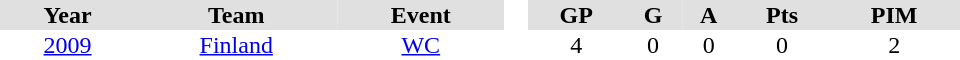<table border="0" cellpadding="1" cellspacing="0" style="text-align:center; width:40em">
<tr align="center" bgcolor="#e0e0e0">
<th>Year</th>
<th>Team</th>
<th>Event</th>
<th rowspan="99" bgcolor="#ffffff"> </th>
<th>GP</th>
<th>G</th>
<th>A</th>
<th>Pts</th>
<th>PIM</th>
</tr>
<tr>
<td><a href='#'>2009</a></td>
<td><a href='#'>Finland</a></td>
<td><a href='#'>WC</a></td>
<td>4</td>
<td>0</td>
<td>0</td>
<td>0</td>
<td>2</td>
</tr>
</table>
